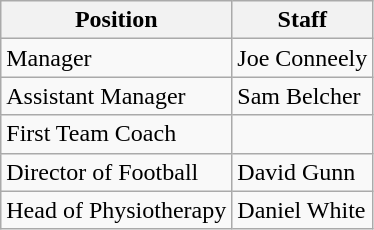<table class="wikitable">
<tr>
<th>Position</th>
<th>Staff</th>
</tr>
<tr>
<td>Manager</td>
<td>Joe Conneely</td>
</tr>
<tr>
<td>Assistant Manager</td>
<td>Sam Belcher</td>
</tr>
<tr>
<td>First Team Coach</td>
<td></td>
</tr>
<tr Alfie Marsden>
<td>Director of Football</td>
<td>David Gunn</td>
</tr>
<tr>
<td>Head of Physiotherapy</td>
<td>Daniel White</td>
</tr>
</table>
